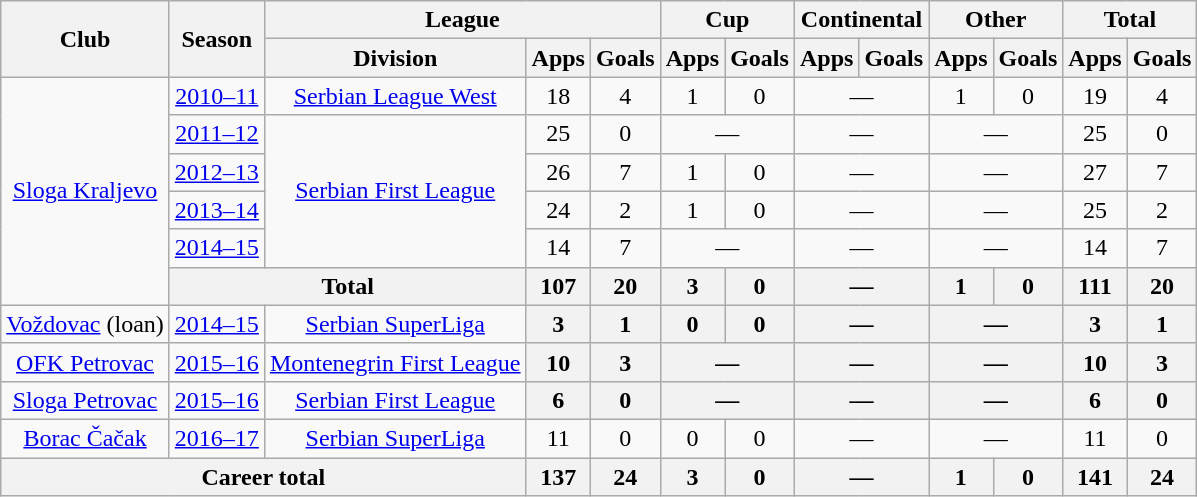<table class="wikitable" style="text-align:center">
<tr>
<th rowspan="2">Club</th>
<th rowspan="2">Season</th>
<th colspan="3">League</th>
<th colspan="2">Cup</th>
<th colspan="2">Continental</th>
<th colspan="2">Other</th>
<th colspan="2">Total</th>
</tr>
<tr>
<th>Division</th>
<th>Apps</th>
<th>Goals</th>
<th>Apps</th>
<th>Goals</th>
<th>Apps</th>
<th>Goals</th>
<th>Apps</th>
<th>Goals</th>
<th>Apps</th>
<th>Goals</th>
</tr>
<tr>
<td rowspan="6"><a href='#'>Sloga Kraljevo</a></td>
<td><a href='#'>2010–11</a></td>
<td><a href='#'>Serbian League West</a></td>
<td>18</td>
<td>4</td>
<td>1</td>
<td>0</td>
<td colspan="2">—</td>
<td>1</td>
<td>0</td>
<td>19</td>
<td>4</td>
</tr>
<tr>
<td><a href='#'>2011–12</a></td>
<td rowspan=4><a href='#'>Serbian First League</a></td>
<td>25</td>
<td>0</td>
<td colspan="2">—</td>
<td colspan="2">—</td>
<td colspan="2">—</td>
<td>25</td>
<td>0</td>
</tr>
<tr>
<td><a href='#'>2012–13</a></td>
<td>26</td>
<td>7</td>
<td>1</td>
<td>0</td>
<td colspan="2">—</td>
<td colspan="2">—</td>
<td>27</td>
<td>7</td>
</tr>
<tr>
<td><a href='#'>2013–14</a></td>
<td>24</td>
<td>2</td>
<td>1</td>
<td>0</td>
<td colspan="2">—</td>
<td colspan="2">—</td>
<td>25</td>
<td>2</td>
</tr>
<tr>
<td><a href='#'>2014–15</a></td>
<td>14</td>
<td>7</td>
<td colspan="2">—</td>
<td colspan="2">—</td>
<td colspan="2">—</td>
<td>14</td>
<td>7</td>
</tr>
<tr>
<th colspan="2">Total</th>
<th>107</th>
<th>20</th>
<th>3</th>
<th>0</th>
<th colspan="2">—</th>
<th>1</th>
<th>0</th>
<th>111</th>
<th>20</th>
</tr>
<tr>
<td><a href='#'>Voždovac</a> (loan)</td>
<td><a href='#'>2014–15</a></td>
<td><a href='#'>Serbian SuperLiga</a></td>
<th>3</th>
<th>1</th>
<th>0</th>
<th>0</th>
<th colspan="2">—</th>
<th colspan="2">—</th>
<th>3</th>
<th>1</th>
</tr>
<tr>
<td><a href='#'>OFK Petrovac</a></td>
<td><a href='#'>2015–16</a></td>
<td><a href='#'>Montenegrin First League</a></td>
<th>10</th>
<th>3</th>
<th colspan="2">—</th>
<th colspan="2">—</th>
<th colspan="2">—</th>
<th>10</th>
<th>3</th>
</tr>
<tr>
<td><a href='#'>Sloga Petrovac</a></td>
<td><a href='#'>2015–16</a></td>
<td><a href='#'>Serbian First League</a></td>
<th>6</th>
<th>0</th>
<th colspan="2">—</th>
<th colspan="2">—</th>
<th colspan="2">—</th>
<th>6</th>
<th>0</th>
</tr>
<tr>
<td><a href='#'>Borac Čačak</a></td>
<td><a href='#'>2016–17</a></td>
<td><a href='#'>Serbian SuperLiga</a></td>
<td>11</td>
<td>0</td>
<td>0</td>
<td>0</td>
<td colspan="2">—</td>
<td colspan="2">—</td>
<td>11</td>
<td>0</td>
</tr>
<tr>
<th colspan="3">Career total</th>
<th>137</th>
<th>24</th>
<th>3</th>
<th>0</th>
<th colspan="2">—</th>
<th>1</th>
<th>0</th>
<th>141</th>
<th>24</th>
</tr>
</table>
